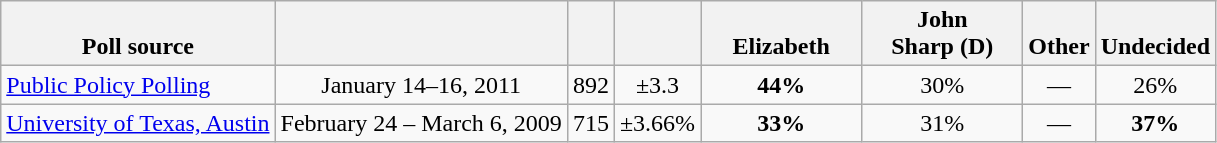<table class="wikitable" style="text-align:center">
<tr valign=bottom>
<th>Poll source</th>
<th></th>
<th></th>
<th></th>
<th style="width:100px;">Elizabeth<br></th>
<th style="width:100px;">John<br>Sharp (D)</th>
<th>Other</th>
<th>Undecided</th>
</tr>
<tr>
<td align=left><a href='#'>Public Policy Polling</a></td>
<td>January 14–16, 2011</td>
<td>892</td>
<td>±3.3</td>
<td><strong>44%</strong></td>
<td>30%</td>
<td>—</td>
<td>26%</td>
</tr>
<tr>
<td align=left><a href='#'>University of Texas, Austin</a></td>
<td>February 24 – March 6, 2009</td>
<td>715</td>
<td>±3.66%</td>
<td><strong>33%</strong></td>
<td>31%</td>
<td>—</td>
<td><strong>37%</strong></td>
</tr>
</table>
